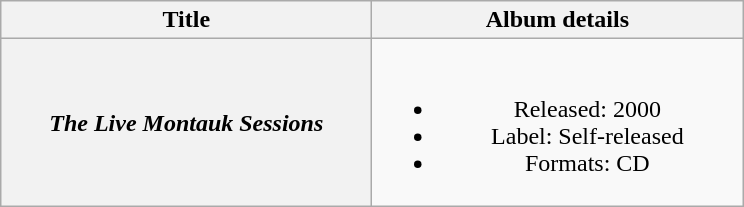<table class="wikitable plainrowheaders" style="text-align:center;">
<tr>
<th scope="col" style="width:15em;">Title</th>
<th scope="col" style="width:15em;">Album details</th>
</tr>
<tr>
<th scope="row"><em>The Live Montauk Sessions</em></th>
<td><br><ul><li>Released: 2000</li><li>Label: Self-released</li><li>Formats: CD</li></ul></td>
</tr>
</table>
